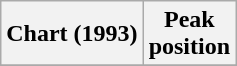<table class="wikitable sortable">
<tr>
<th align="left">Chart (1993)</th>
<th align="center">Peak<br>position</th>
</tr>
<tr>
</tr>
</table>
